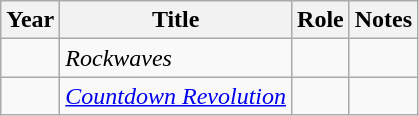<table class=wikitable>
<tr>
<th>Year</th>
<th>Title</th>
<th>Role</th>
<th>Notes</th>
</tr>
<tr>
<td></td>
<td><em>Rockwaves</em></td>
<td></td>
<td></td>
</tr>
<tr>
<td></td>
<td><em><a href='#'>Countdown Revolution</a></em></td>
<td></td>
<td></td>
</tr>
</table>
